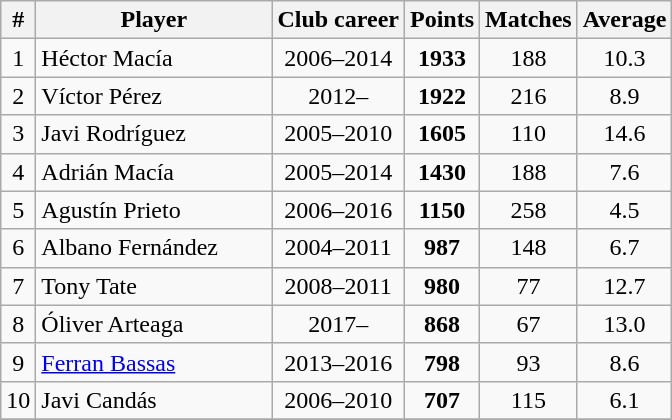<table class="wikitable sortable" style="text-align:center;">
<tr>
<th>#</th>
<th style="width:150px;">Player</th>
<th>Club career</th>
<th>Points</th>
<th>Matches</th>
<th>Average</th>
</tr>
<tr>
<td>1</td>
<td align=left> Héctor Macía</td>
<td>2006–2014</td>
<td><strong>1933</strong></td>
<td>188</td>
<td>10.3</td>
</tr>
<tr>
<td>2</td>
<td align=left> Víctor Pérez</td>
<td>2012–</td>
<td><strong>1922</strong></td>
<td>216</td>
<td>8.9</td>
</tr>
<tr>
<td>3</td>
<td align=left> Javi Rodríguez</td>
<td>2005–2010</td>
<td><strong>1605</strong></td>
<td>110</td>
<td>14.6</td>
</tr>
<tr>
<td>4</td>
<td align=left> Adrián Macía</td>
<td>2005–2014</td>
<td><strong>1430</strong></td>
<td>188</td>
<td>7.6</td>
</tr>
<tr>
<td>5</td>
<td align=left> Agustín Prieto</td>
<td>2006–2016</td>
<td><strong>1150</strong></td>
<td>258</td>
<td>4.5</td>
</tr>
<tr>
<td>6</td>
<td align=left> Albano Fernández</td>
<td>2004–2011</td>
<td><strong>987</strong></td>
<td>148</td>
<td>6.7</td>
</tr>
<tr>
<td>7</td>
<td align=left> Tony Tate</td>
<td>2008–2011</td>
<td><strong>980</strong></td>
<td>77</td>
<td>12.7</td>
</tr>
<tr>
<td>8</td>
<td align=left> Óliver Arteaga</td>
<td>2017–</td>
<td><strong>868</strong></td>
<td>67</td>
<td>13.0</td>
</tr>
<tr>
<td>9</td>
<td align=left> <a href='#'>Ferran Bassas</a></td>
<td>2013–2016</td>
<td><strong>798</strong></td>
<td>93</td>
<td>8.6</td>
</tr>
<tr>
<td>10</td>
<td align=left> Javi Candás</td>
<td>2006–2010</td>
<td><strong>707</strong></td>
<td>115</td>
<td>6.1</td>
</tr>
<tr>
</tr>
</table>
